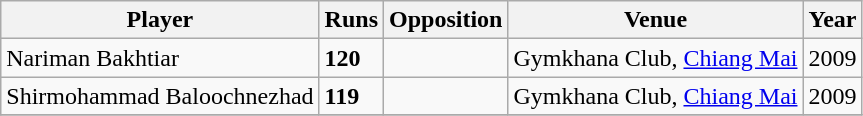<table class="wikitable">
<tr>
<th>Player</th>
<th>Runs</th>
<th>Opposition</th>
<th>Venue</th>
<th>Year</th>
</tr>
<tr>
<td>Nariman Bakhtiar</td>
<td><strong>120</strong></td>
<td></td>
<td>Gymkhana Club, <a href='#'>Chiang Mai</a></td>
<td>2009</td>
</tr>
<tr>
<td>Shirmohammad Baloochnezhad</td>
<td><strong>119</strong></td>
<td></td>
<td>Gymkhana Club, <a href='#'>Chiang Mai</a></td>
<td>2009</td>
</tr>
<tr>
</tr>
</table>
